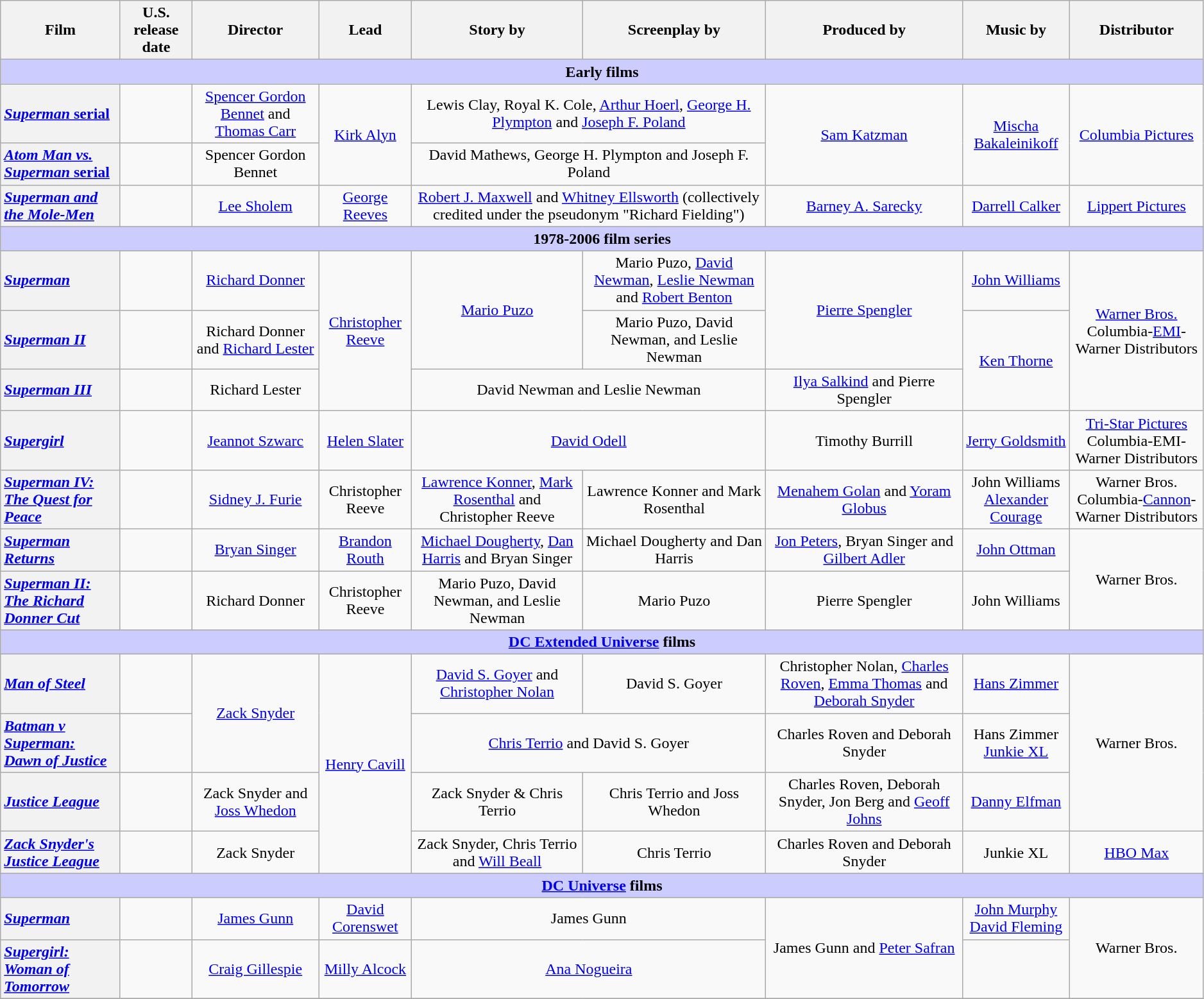<table class="wikitable plainrowheaders" style="text-align:center; width:99%;">
<tr>
<th>Film</th>
<th>U.S. release date</th>
<th>Director</th>
<th>Lead</th>
<th>Story by</th>
<th>Screenplay by</th>
<th>Produced by</th>
<th>Music by</th>
<th>Distributor</th>
</tr>
<tr>
<th colspan="9" style="background-color:#ccccff;">Early films</th>
</tr>
<tr>
<th scope="row" style="text-align:left"><a href='#'><em>Superman</em> serial</a></th>
<td style="text-align:left"></td>
<td><a href='#'>Spencer Gordon Bennet</a> and <a href='#'>Thomas Carr</a></td>
<td rowspan="2"><a href='#'>Kirk Alyn</a></td>
<td colspan="2">Lewis Clay, Royal K. Cole, <a href='#'>Arthur Hoerl</a>, <a href='#'>George H. Plympton</a> and <a href='#'>Joseph F. Poland</a></td>
<td rowspan="2"><a href='#'>Sam Katzman</a></td>
<td rowspan="2"><a href='#'>Mischa Bakaleinikoff</a></td>
<td rowspan="2"><a href='#'>Columbia Pictures</a></td>
</tr>
<tr>
<th scope="row" style="text-align:left"><a href='#'><em>Atom Man vs. Superman</em> serial</a></th>
<td style="text-align:left"></td>
<td>Spencer Gordon Bennet</td>
<td colspan="2">David Mathews, George H. Plympton and Joseph F. Poland</td>
</tr>
<tr>
<th scope="row" style="text-align:left"><em><a href='#'>Superman and the Mole-Men</a></em></th>
<td style="text-align:left"></td>
<td><a href='#'>Lee Sholem</a></td>
<td><a href='#'>George Reeves</a></td>
<td colspan="2"><a href='#'>Robert J. Maxwell</a> and <a href='#'>Whitney Ellsworth</a> (collectively credited under the pseudonym "Richard Fielding")</td>
<td><a href='#'>Barney A. Sarecky</a></td>
<td><a href='#'>Darrell Calker</a></td>
<td><a href='#'>Lippert Pictures</a></td>
</tr>
<tr>
<th colspan="9" style="background-color:#ccccff;">1978-2006 film series</th>
</tr>
<tr>
<th scope="row" style="text-align:left"><em><a href='#'>Superman</a></em></th>
<td style="text-align:left"></td>
<td><a href='#'>Richard Donner</a></td>
<td rowspan="3"><a href='#'>Christopher Reeve</a></td>
<td rowspan="2"><a href='#'>Mario Puzo</a></td>
<td>Mario Puzo, <a href='#'>David Newman</a>, <a href='#'>Leslie Newman</a> and <a href='#'>Robert Benton</a></td>
<td rowspan="2"><a href='#'>Pierre Spengler</a></td>
<td><a href='#'>John Williams</a></td>
<td rowspan="3"><a href='#'>Warner Bros.</a> <br>Columbia-<a href='#'>EMI</a>-Warner Distributors </td>
</tr>
<tr>
<th scope="row" style="text-align:left"><em><a href='#'>Superman II</a></em></th>
<td style="text-align:left"></td>
<td>Richard Donner and <a href='#'>Richard Lester</a></td>
<td>Mario Puzo, David Newman, and Leslie Newman</td>
<td rowspan="2"><a href='#'>Ken Thorne</a></td>
</tr>
<tr>
<th scope="row" style="text-align:left"><em><a href='#'>Superman III</a></em></th>
<td style="text-align:left"></td>
<td>Richard Lester</td>
<td colspan="2">David Newman and Leslie Newman</td>
<td><a href='#'>Ilya Salkind</a> and Pierre Spengler</td>
</tr>
<tr>
<th scope="row" style="text-align:left"><em><a href='#'>Supergirl</a></em></th>
<td style="text-align:left"></td>
<td><a href='#'>Jeannot Szwarc</a></td>
<td><a href='#'>Helen Slater</a></td>
<td colspan="2"><a href='#'>David Odell</a></td>
<td>Timothy Burrill</td>
<td><a href='#'>Jerry Goldsmith</a></td>
<td><a href='#'>Tri-Star Pictures</a> <br>Columbia-EMI-Warner Distributors </td>
</tr>
<tr>
<th scope="row" style="text-align:left"><em><a href='#'>Superman IV:<br>The Quest for Peace</a></em></th>
<td style="text-align:left"></td>
<td><a href='#'>Sidney J. Furie</a></td>
<td>Christopher Reeve</td>
<td><a href='#'>Lawrence Konner</a>, <a href='#'>Mark Rosenthal</a> and Christopher Reeve</td>
<td>Lawrence Konner and Mark Rosenthal</td>
<td><a href='#'>Menahem Golan</a> and <a href='#'>Yoram Globus</a></td>
<td>John Williams<br><a href='#'>Alexander Courage</a></td>
<td>Warner Bros. <br>Columbia-<a href='#'>Cannon</a>-Warner Distributors </td>
</tr>
<tr>
<th scope="row" style="text-align:left"><em><a href='#'>Superman Returns</a></em></th>
<td style="text-align:left"></td>
<td><a href='#'>Bryan Singer</a></td>
<td><a href='#'>Brandon Routh</a></td>
<td><a href='#'>Michael Dougherty</a>, <a href='#'>Dan Harris</a> and Bryan Singer</td>
<td>Michael Dougherty and Dan Harris</td>
<td><a href='#'>Jon Peters</a>, Bryan Singer and <a href='#'>Gilbert Adler</a></td>
<td><a href='#'>John Ottman</a></td>
<td rowspan="2">Warner Bros.</td>
</tr>
<tr>
<th scope="row" style="text-align:left"><em><a href='#'>Superman II:<br>The Richard Donner Cut</a></em></th>
<td style="text-align:left"></td>
<td>Richard Donner</td>
<td>Christopher Reeve</td>
<td>Mario Puzo, David Newman, and Leslie Newman</td>
<td>Mario Puzo</td>
<td>Pierre Spengler</td>
<td>John Williams</td>
</tr>
<tr>
<th colspan="9" style="background-color:#ccccff;"><a href='#'>DC Extended Universe</a> films</th>
</tr>
<tr>
<th scope="row" style="text-align:left"><em><a href='#'>Man of Steel</a></em></th>
<td style="text-align:left"></td>
<td rowspan="2"><a href='#'>Zack Snyder</a></td>
<td rowspan="4"><a href='#'>Henry Cavill</a></td>
<td><a href='#'>David S. Goyer</a> and <a href='#'>Christopher Nolan</a></td>
<td>David S. Goyer</td>
<td>Christopher Nolan, <a href='#'>Charles Roven</a>, <a href='#'>Emma Thomas</a> and <a href='#'>Deborah Snyder</a></td>
<td><a href='#'>Hans Zimmer</a></td>
<td rowspan="3">Warner Bros.</td>
</tr>
<tr>
<th scope="row" style="text-align:left"><em><a href='#'>Batman v Superman:<br>Dawn of Justice</a></em></th>
<td style="text-align:left"></td>
<td colspan="2"><a href='#'>Chris Terrio</a> and David S. Goyer</td>
<td>Charles Roven and Deborah Snyder</td>
<td>Hans Zimmer<br><a href='#'>Junkie XL</a></td>
</tr>
<tr>
<th scope="row" style="text-align:left"><em><a href='#'>Justice League</a></em></th>
<td style="text-align:left"></td>
<td>Zack Snyder and <a href='#'>Joss Whedon</a></td>
<td>Zack Snyder & Chris Terrio</td>
<td>Chris Terrio and Joss Whedon</td>
<td>Charles Roven, Deborah Snyder, Jon Berg and <a href='#'>Geoff Johns</a></td>
<td><a href='#'>Danny Elfman</a></td>
</tr>
<tr>
<th scope="row" style="text-align:left"><em><a href='#'>Zack Snyder's<br>Justice League</a></em></th>
<td style="text-align:left"></td>
<td>Zack Snyder</td>
<td>Zack Snyder, Chris Terrio and <a href='#'>Will Beall</a></td>
<td>Chris Terrio</td>
<td>Charles Roven and Deborah Snyder</td>
<td>Junkie XL</td>
<td><a href='#'>HBO Max</a></td>
</tr>
<tr>
<th colspan="9" style="background-color:#ccccff;"><a href='#'>DC Universe</a> films</th>
</tr>
<tr>
<th scope="row" style="text-align:left"><em><a href='#'>Superman</a></em></th>
<td></td>
<td><a href='#'>James Gunn</a></td>
<td><a href='#'>David Corenswet</a></td>
<td colspan="2">James Gunn</td>
<td rowspan="2">James Gunn and <a href='#'>Peter Safran</a></td>
<td><a href='#'>John Murphy</a><br><a href='#'>David Fleming</a></td>
<td rowspan="2">Warner Bros.</td>
</tr>
<tr>
<th scope="row" style="text-align:left"><em><a href='#'>Supergirl: Woman of Tomorrow</a></em></th>
<td></td>
<td><a href='#'>Craig Gillespie</a></td>
<td><a href='#'>Milly Alcock</a></td>
<td colspan="2"><a href='#'>Ana Nogueira</a></td>
<td></td>
</tr>
<tr>
</tr>
</table>
